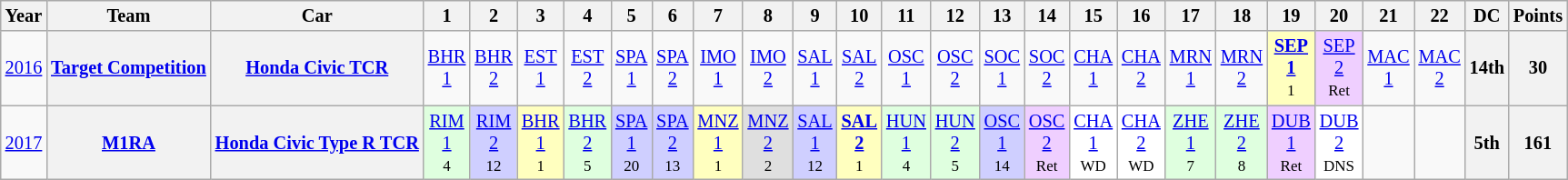<table class="wikitable" style="text-align:center; font-size:85%">
<tr>
<th>Year</th>
<th>Team</th>
<th>Car</th>
<th>1</th>
<th>2</th>
<th>3</th>
<th>4</th>
<th>5</th>
<th>6</th>
<th>7</th>
<th>8</th>
<th>9</th>
<th>10</th>
<th>11</th>
<th>12</th>
<th>13</th>
<th>14</th>
<th>15</th>
<th>16</th>
<th>17</th>
<th>18</th>
<th>19</th>
<th>20</th>
<th>21</th>
<th>22</th>
<th>DC</th>
<th>Points</th>
</tr>
<tr>
<td><a href='#'>2016</a></td>
<th><a href='#'>Target Competition</a></th>
<th><a href='#'>Honda Civic TCR</a></th>
<td><a href='#'>BHR<br>1</a></td>
<td><a href='#'>BHR<br>2</a></td>
<td><a href='#'>EST<br>1</a></td>
<td><a href='#'>EST<br>2</a></td>
<td><a href='#'>SPA<br>1</a></td>
<td><a href='#'>SPA<br>2</a></td>
<td><a href='#'>IMO<br>1</a></td>
<td><a href='#'>IMO<br>2</a></td>
<td><a href='#'>SAL<br>1</a></td>
<td><a href='#'>SAL<br>2</a></td>
<td><a href='#'>OSC<br>1</a></td>
<td><a href='#'>OSC<br>2</a></td>
<td><a href='#'>SOC<br>1</a></td>
<td><a href='#'>SOC<br>2</a></td>
<td><a href='#'>CHA<br>1</a></td>
<td><a href='#'>CHA<br>2</a></td>
<td><a href='#'>MRN<br>1</a></td>
<td><a href='#'>MRN<br>2</a></td>
<td style="background:#FFFFBF;"><strong><a href='#'>SEP<br>1</a></strong><br><small>1</small></td>
<td style="background:#EFCFFF;"><a href='#'>SEP<br>2</a><br><small>Ret</small></td>
<td><a href='#'>MAC<br>1</a></td>
<td><a href='#'>MAC<br>2</a></td>
<th>14th</th>
<th>30</th>
</tr>
<tr>
<td><a href='#'>2017</a></td>
<th><a href='#'>M1RA</a></th>
<th><a href='#'>Honda Civic Type R TCR</a></th>
<td style="background:#DFFFDF;"><a href='#'>RIM<br>1</a><br><small>4</small></td>
<td style="background:#CFCFFF;"><a href='#'>RIM<br>2</a><br><small>12</small></td>
<td style="background:#FFFFBF;"><a href='#'>BHR<br>1</a><br><small>1</small></td>
<td style="background:#DFFFDF;"><a href='#'>BHR<br>2</a><br><small>5</small></td>
<td style="background:#CFCFFF;"><a href='#'>SPA<br>1</a><br><small>20</small></td>
<td style="background:#CFCFFF;"><a href='#'>SPA<br>2</a><br><small>13</small></td>
<td style="background:#FFFFBF;"><a href='#'>MNZ<br>1</a><br><small>1</small></td>
<td style="background:#DFDFDF;"><a href='#'>MNZ<br>2</a><br><small>2</small></td>
<td style="background:#CFCFFF;"><a href='#'>SAL<br>1</a><br><small>12</small></td>
<td style="background:#FFFFBF;"><strong><a href='#'>SAL<br>2</a></strong><br><small>1</small></td>
<td style="background:#DFFFDF;"><a href='#'>HUN<br>1</a><br><small>4</small></td>
<td style="background:#DFFFDF;"><a href='#'>HUN<br>2</a><br><small>5</small></td>
<td style="background:#CFCFFF;"><a href='#'>OSC<br>1</a><br><small>14</small></td>
<td style="background:#EFCFFF;"><a href='#'>OSC<br>2</a><br><small>Ret</small></td>
<td style="background:#FFFFFF;"><a href='#'>CHA<br>1</a><br><small>WD</small></td>
<td style="background:#FFFFFF;"><a href='#'>CHA<br>2</a><br><small>WD</small></td>
<td style="background:#DFFFDF;"><a href='#'>ZHE<br>1</a><br><small>7</small></td>
<td style="background:#DFFFDF;"><a href='#'>ZHE<br>2</a><br><small>8</small></td>
<td style="background:#EFCFFF;"><a href='#'>DUB<br>1</a><br><small>Ret</small></td>
<td style="background:#FFFFFF;"><a href='#'>DUB<br>2</a><br><small>DNS</small></td>
<td></td>
<td></td>
<th>5th</th>
<th>161</th>
</tr>
</table>
